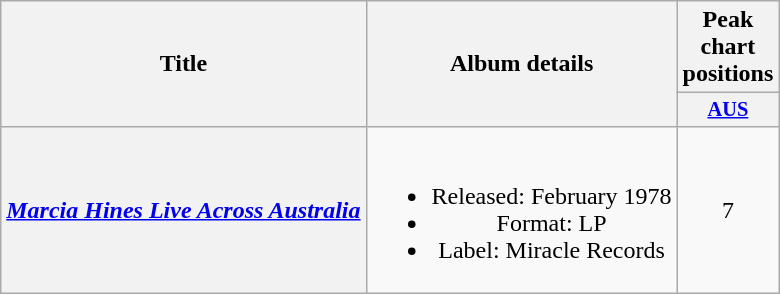<table class="wikitable plainrowheaders" style="text-align:center;" border="1">
<tr>
<th scope="col" rowspan="2">Title</th>
<th scope="col" rowspan="2">Album details</th>
<th scope="col" colspan="1">Peak chart positions</th>
</tr>
<tr>
<th scope="col" style="width:3em; font-size:85%"><a href='#'>AUS</a><br></th>
</tr>
<tr>
<th scope="row"><em><a href='#'>Marcia Hines Live Across Australia</a></em></th>
<td><br><ul><li>Released: February 1978</li><li>Format: LP</li><li>Label: Miracle Records</li></ul></td>
<td>7</td>
</tr>
</table>
